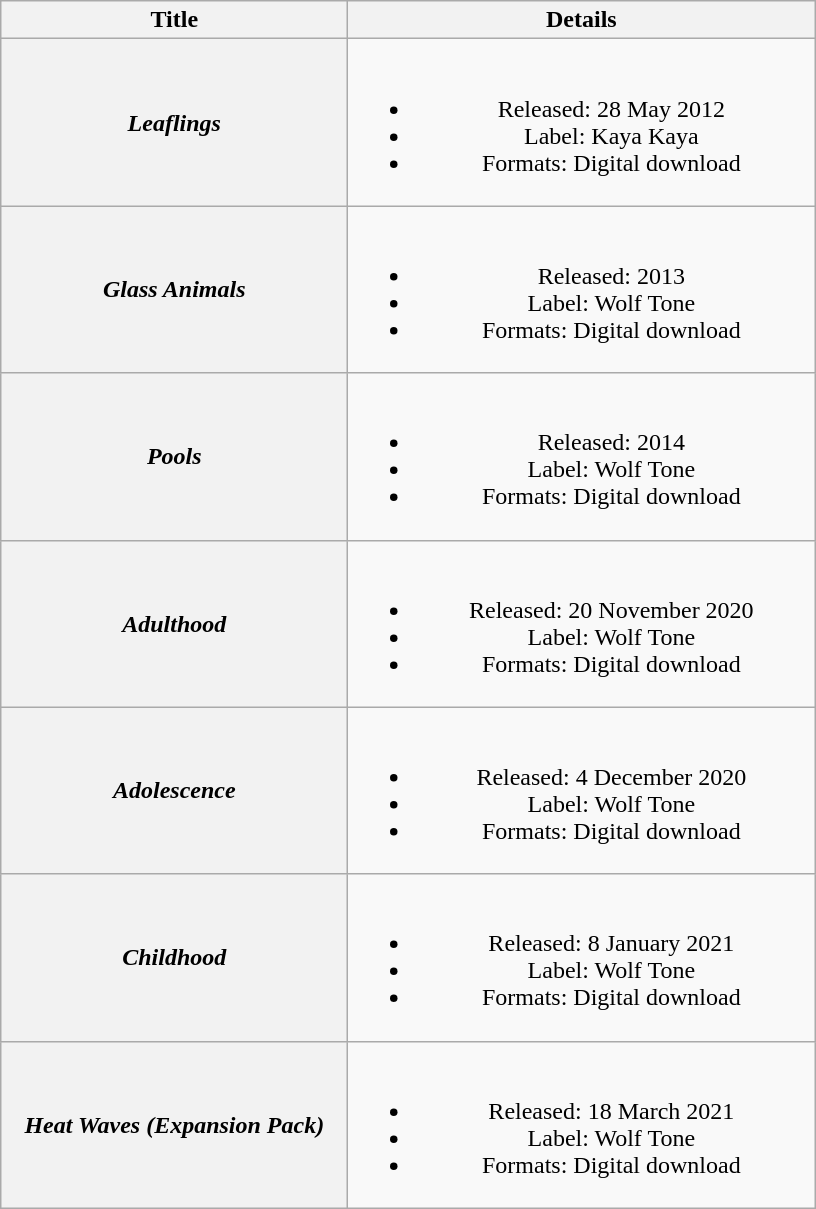<table class="wikitable plainrowheaders" style="text-align:center;">
<tr>
<th scope="col" style="width:14em;">Title</th>
<th scope="col" style="width:19em;">Details</th>
</tr>
<tr>
<th scope="row"><em>Leaflings</em></th>
<td><br><ul><li>Released: 28 May 2012</li><li>Label: Kaya Kaya</li><li>Formats: Digital download</li></ul></td>
</tr>
<tr>
<th scope="row"><em>Glass Animals</em></th>
<td><br><ul><li>Released: 2013</li><li>Label: Wolf Tone</li><li>Formats: Digital download</li></ul></td>
</tr>
<tr>
<th scope="row"><em>Pools</em></th>
<td><br><ul><li>Released: 2014</li><li>Label: Wolf Tone</li><li>Formats: Digital download</li></ul></td>
</tr>
<tr>
<th scope="row"><em>Adulthood</em></th>
<td><br><ul><li>Released: 20 November 2020</li><li>Label: Wolf Tone</li><li>Formats: Digital download</li></ul></td>
</tr>
<tr>
<th scope="row"><em>Adolescence</em></th>
<td><br><ul><li>Released: 4 December 2020</li><li>Label: Wolf Tone</li><li>Formats: Digital download</li></ul></td>
</tr>
<tr>
<th scope="row"><em>Childhood</em></th>
<td><br><ul><li>Released: 8 January 2021</li><li>Label: Wolf Tone</li><li>Formats: Digital download</li></ul></td>
</tr>
<tr>
<th scope="row"><em>Heat Waves (Expansion Pack)</em></th>
<td><br><ul><li>Released: 18 March 2021</li><li>Label: Wolf Tone</li><li>Formats: Digital download</li></ul></td>
</tr>
</table>
